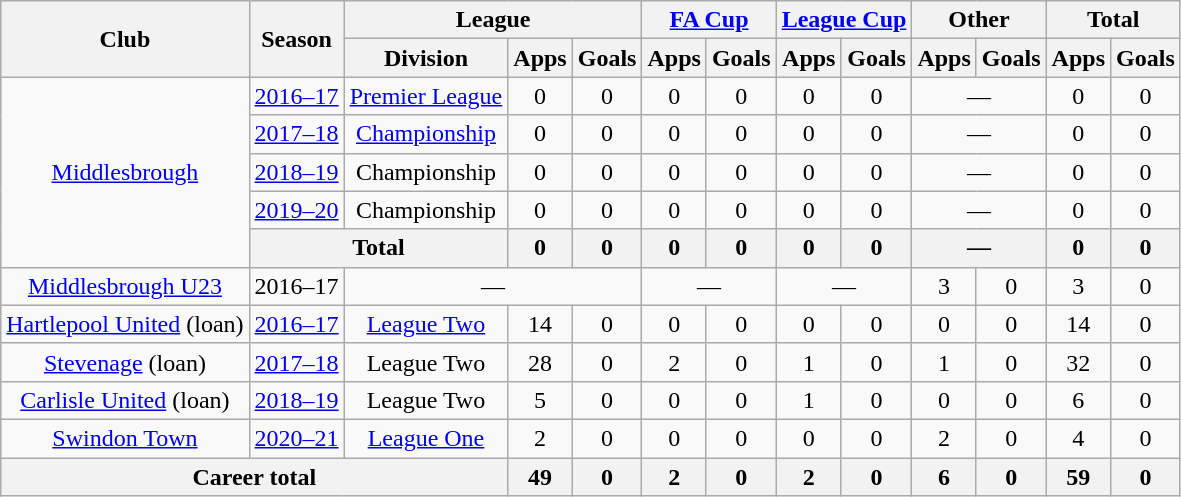<table class="wikitable" style="text-align:center">
<tr>
<th rowspan=2>Club</th>
<th rowspan=2>Season</th>
<th colspan=3>League</th>
<th colspan=2><a href='#'>FA Cup</a></th>
<th colspan=2><a href='#'>League Cup</a></th>
<th colspan=2>Other</th>
<th colspan=2>Total</th>
</tr>
<tr>
<th>Division</th>
<th>Apps</th>
<th>Goals</th>
<th>Apps</th>
<th>Goals</th>
<th>Apps</th>
<th>Goals</th>
<th>Apps</th>
<th>Goals</th>
<th>Apps</th>
<th>Goals</th>
</tr>
<tr>
<td rowspan=5><a href='#'>Middlesbrough</a></td>
<td><a href='#'>2016–17</a></td>
<td><a href='#'>Premier League</a></td>
<td>0</td>
<td>0</td>
<td>0</td>
<td>0</td>
<td>0</td>
<td>0</td>
<td colspan=2>—</td>
<td>0</td>
<td>0</td>
</tr>
<tr>
<td><a href='#'>2017–18</a></td>
<td><a href='#'>Championship</a></td>
<td>0</td>
<td>0</td>
<td>0</td>
<td>0</td>
<td>0</td>
<td>0</td>
<td colspan=2>—</td>
<td>0</td>
<td>0</td>
</tr>
<tr>
<td><a href='#'>2018–19</a></td>
<td>Championship</td>
<td>0</td>
<td>0</td>
<td>0</td>
<td>0</td>
<td>0</td>
<td>0</td>
<td colspan=2>—</td>
<td>0</td>
<td>0</td>
</tr>
<tr>
<td><a href='#'>2019–20</a></td>
<td>Championship</td>
<td>0</td>
<td>0</td>
<td>0</td>
<td>0</td>
<td>0</td>
<td>0</td>
<td colspan=2>—</td>
<td>0</td>
<td>0</td>
</tr>
<tr>
<th colspan=2>Total</th>
<th>0</th>
<th>0</th>
<th>0</th>
<th>0</th>
<th>0</th>
<th>0</th>
<th colspan=2>—</th>
<th>0</th>
<th>0</th>
</tr>
<tr>
<td><a href='#'>Middlesbrough U23</a></td>
<td>2016–17</td>
<td colspan=3>—</td>
<td colspan=2>—</td>
<td colspan=2>—</td>
<td>3</td>
<td>0</td>
<td>3</td>
<td>0</td>
</tr>
<tr>
<td><a href='#'>Hartlepool United</a> (loan)</td>
<td><a href='#'>2016–17</a></td>
<td><a href='#'>League Two</a></td>
<td>14</td>
<td>0</td>
<td>0</td>
<td>0</td>
<td>0</td>
<td>0</td>
<td>0</td>
<td>0</td>
<td>14</td>
<td>0</td>
</tr>
<tr>
<td><a href='#'>Stevenage</a> (loan)</td>
<td><a href='#'>2017–18</a></td>
<td>League Two</td>
<td>28</td>
<td>0</td>
<td>2</td>
<td>0</td>
<td>1</td>
<td>0</td>
<td>1</td>
<td>0</td>
<td>32</td>
<td>0</td>
</tr>
<tr>
<td><a href='#'>Carlisle United</a> (loan)</td>
<td><a href='#'>2018–19</a></td>
<td>League Two</td>
<td>5</td>
<td>0</td>
<td>0</td>
<td>0</td>
<td>1</td>
<td>0</td>
<td>0</td>
<td>0</td>
<td>6</td>
<td>0</td>
</tr>
<tr>
<td><a href='#'>Swindon Town</a></td>
<td><a href='#'>2020–21</a></td>
<td><a href='#'>League One</a></td>
<td>2</td>
<td>0</td>
<td>0</td>
<td>0</td>
<td>0</td>
<td>0</td>
<td>2</td>
<td>0</td>
<td>4</td>
<td>0</td>
</tr>
<tr>
<th colspan=3>Career total</th>
<th>49</th>
<th>0</th>
<th>2</th>
<th>0</th>
<th>2</th>
<th>0</th>
<th>6</th>
<th>0</th>
<th>59</th>
<th>0</th>
</tr>
</table>
